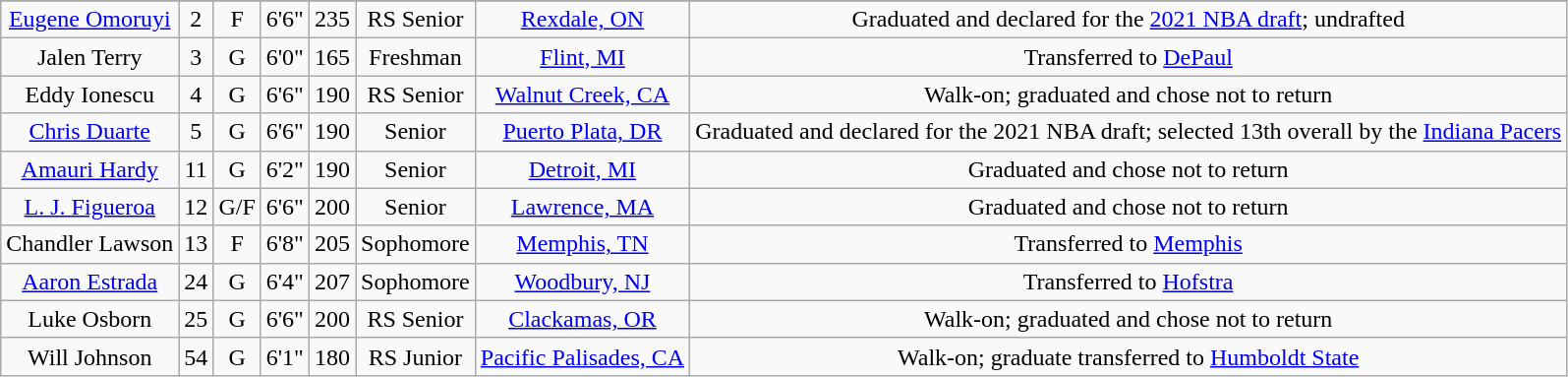<table class="wikitable sortable" style="text-align: center">
<tr align=center>
</tr>
<tr>
<td><a href='#'>Eugene Omoruyi</a></td>
<td>2</td>
<td>F</td>
<td>6'6"</td>
<td>235</td>
<td>RS Senior</td>
<td><a href='#'>Rexdale, ON</a></td>
<td>Graduated and declared for the <a href='#'>2021 NBA draft</a>; undrafted</td>
</tr>
<tr>
<td>Jalen Terry</td>
<td>3</td>
<td>G</td>
<td>6'0"</td>
<td>165</td>
<td>Freshman</td>
<td><a href='#'>Flint, MI</a></td>
<td>Transferred to <a href='#'>DePaul</a></td>
</tr>
<tr>
<td>Eddy Ionescu</td>
<td>4</td>
<td>G</td>
<td>6'6"</td>
<td>190</td>
<td>RS Senior</td>
<td><a href='#'>Walnut Creek, CA</a></td>
<td>Walk-on; graduated and chose not to return</td>
</tr>
<tr>
<td><a href='#'>Chris Duarte</a></td>
<td>5</td>
<td>G</td>
<td>6'6"</td>
<td>190</td>
<td>Senior</td>
<td><a href='#'>Puerto Plata, DR</a></td>
<td>Graduated and declared for the 2021 NBA draft; selected 13th overall by the <a href='#'>Indiana Pacers</a></td>
</tr>
<tr>
<td><a href='#'>Amauri Hardy</a></td>
<td>11</td>
<td>G</td>
<td>6'2"</td>
<td>190</td>
<td>Senior</td>
<td><a href='#'>Detroit, MI</a></td>
<td>Graduated and chose not to return</td>
</tr>
<tr>
<td><a href='#'>L. J. Figueroa</a></td>
<td>12</td>
<td>G/F</td>
<td>6'6"</td>
<td>200</td>
<td>Senior</td>
<td><a href='#'>Lawrence, MA</a></td>
<td>Graduated and chose not to return</td>
</tr>
<tr>
<td>Chandler Lawson</td>
<td>13</td>
<td>F</td>
<td>6'8"</td>
<td>205</td>
<td>Sophomore</td>
<td><a href='#'>Memphis, TN</a></td>
<td>Transferred to <a href='#'>Memphis</a></td>
</tr>
<tr>
<td><a href='#'>Aaron Estrada</a></td>
<td>24</td>
<td>G</td>
<td>6'4"</td>
<td>207</td>
<td>Sophomore</td>
<td><a href='#'>Woodbury, NJ</a></td>
<td>Transferred to <a href='#'>Hofstra</a></td>
</tr>
<tr>
<td>Luke Osborn</td>
<td>25</td>
<td>G</td>
<td>6'6"</td>
<td>200</td>
<td>RS Senior</td>
<td><a href='#'>Clackamas, OR</a></td>
<td>Walk-on; graduated and chose not to return</td>
</tr>
<tr>
<td>Will Johnson</td>
<td>54</td>
<td>G</td>
<td>6'1"</td>
<td>180</td>
<td>RS Junior</td>
<td><a href='#'>Pacific Palisades, CA</a></td>
<td>Walk-on; graduate transferred to <a href='#'>Humboldt State</a></td>
</tr>
</table>
